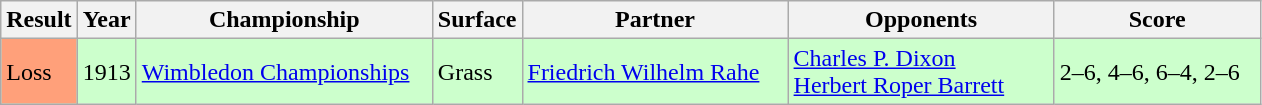<table class="sortable wikitable">
<tr>
<th style="width:40px">Result</th>
<th style="width:30px">Year</th>
<th style="width:190px">Championship</th>
<th style="width:50px">Surface</th>
<th style="width:170px">Partner</th>
<th style="width:170px">Opponents</th>
<th style="width:130px" class="unsortable">Score</th>
</tr>
<tr style="background:#cfc;">
<td style="background:#ffa07a;">Loss</td>
<td>1913</td>
<td><a href='#'>Wimbledon Championships</a></td>
<td>Grass</td>
<td> <a href='#'>Friedrich Wilhelm Rahe</a></td>
<td> <a href='#'>Charles P. Dixon</a><br> <a href='#'>Herbert Roper Barrett</a></td>
<td>2–6, 4–6, 6–4, 2–6</td>
</tr>
</table>
